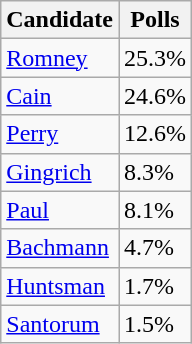<table class="wikitable sortable floatright">
<tr>
<th>Candidate</th>
<th>Polls</th>
</tr>
<tr>
<td><a href='#'>Romney</a></td>
<td>25.3%</td>
</tr>
<tr>
<td><a href='#'>Cain</a></td>
<td>24.6%</td>
</tr>
<tr>
<td><a href='#'>Perry</a></td>
<td>12.6%</td>
</tr>
<tr>
<td><a href='#'>Gingrich</a></td>
<td>8.3%</td>
</tr>
<tr>
<td><a href='#'>Paul</a></td>
<td>8.1%</td>
</tr>
<tr>
<td><a href='#'>Bachmann</a></td>
<td>4.7%</td>
</tr>
<tr>
<td><a href='#'>Huntsman</a></td>
<td>1.7%</td>
</tr>
<tr>
<td><a href='#'>Santorum</a></td>
<td>1.5%</td>
</tr>
</table>
